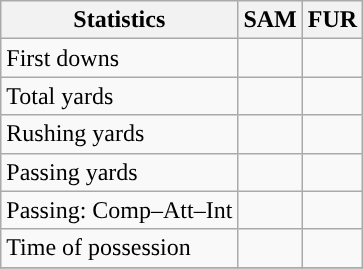<table class="wikitable" style="float: left;">
<tr>
<th>Statistics</th>
<th>SAM</th>
<th>FUR</th>
</tr>
<tr>
<td>First downs</td>
<td></td>
<td></td>
</tr>
<tr>
<td>Total yards</td>
<td></td>
<td></td>
</tr>
<tr>
<td>Rushing yards</td>
<td></td>
<td></td>
</tr>
<tr>
<td>Passing yards</td>
<td></td>
<td></td>
</tr>
<tr>
<td>Passing: Comp–Att–Int</td>
<td></td>
<td></td>
</tr>
<tr>
<td>Time of possession</td>
<td></td>
<td></td>
</tr>
<tr>
</tr>
</table>
